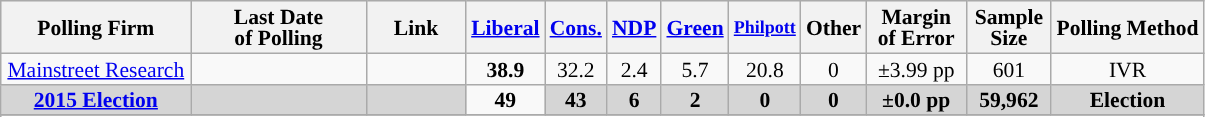<table class="wikitable sortable" style="text-align:center;font-size:90%;line-height:14px;">
<tr style="background:#e9e9e9;">
<th style="width:120px">Polling Firm</th>
<th style="width:110px">Last Date<br>of Polling</th>
<th style="width:60px" class="unsortable">Link</th>
<th style="background-color:"><strong><a href='#'>Liberal</a></strong></th>
<th style="background-color:"><strong><a href='#'>Cons.</a></strong></th>
<th style="background-color:"><strong><a href='#'>NDP</a></strong></th>
<th style="background-color:"><strong><a href='#'>Green</a></strong></th>
<th style="background-color:"><strong><small><a href='#'>Philpott</a></small></strong></th>
<th style="background-color:"><strong>Other</strong></th>
<th style="width:60px;" class=unsortable>Margin<br>of Error</th>
<th style="width:50px;" class=unsortable>Sample<br>Size</th>
<th class=unsortable>Polling Method</th>
</tr>
<tr>
<td><a href='#'>Mainstreet Research</a></td>
<td></td>
<td></td>
<td><strong>38.9</strong></td>
<td>32.2</td>
<td>2.4</td>
<td>5.7</td>
<td>20.8</td>
<td>0</td>
<td>±3.99 pp</td>
<td>601</td>
<td>IVR</td>
</tr>
<tr>
<td style="background:#D5D5D5"><strong><a href='#'>2015 Election</a></strong></td>
<td style="background:#D5D5D5"><strong></strong></td>
<td style="background:#D5D5D5"></td>
<td><strong>49</strong></td>
<td style="background:#D5D5D5"><strong>43</strong></td>
<td style="background:#D5D5D5"><strong>6</strong></td>
<td style="background:#D5D5D5"><strong>2</strong></td>
<td style="background:#D5D5D5"><strong>0</strong></td>
<td style="background:#D5D5D5"><strong>0</strong></td>
<td style="background:#D5D5D5"><strong>±0.0 pp</strong></td>
<td style="background:#D5D5D5"><strong>59,962</strong></td>
<td style="background:#D5D5D5"><strong>Election</strong></td>
</tr>
<tr>
</tr>
<tr>
</tr>
</table>
